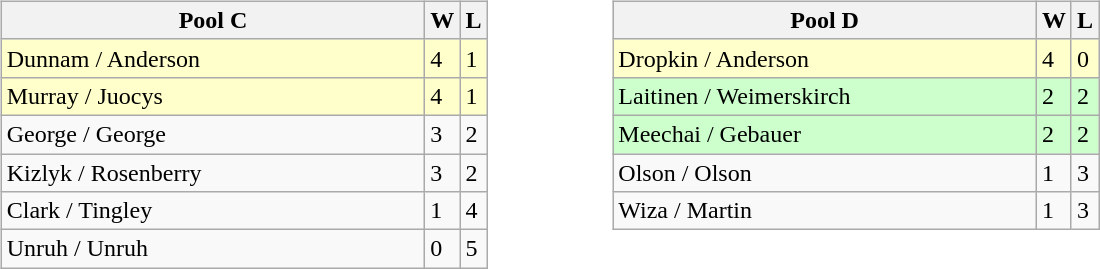<table>
<tr>
<td valign="top" width="3.8%"><br><table class="wikitable">
<tr>
<th width="275">Pool C</th>
<th>W</th>
<th>L</th>
</tr>
<tr bgcolor="#ffffcc">
<td>Dunnam / Anderson</td>
<td>4</td>
<td>1</td>
</tr>
<tr bgcolor="#ffffcc">
<td>Murray / Juocys</td>
<td>4</td>
<td>1</td>
</tr>
<tr>
<td>George / George</td>
<td>3</td>
<td>2</td>
</tr>
<tr>
<td>Kizlyk / Rosenberry</td>
<td>3</td>
<td>2</td>
</tr>
<tr>
<td>Clark / Tingley</td>
<td>1</td>
<td>4</td>
</tr>
<tr>
<td>Unruh / Unruh</td>
<td>0</td>
<td>5</td>
</tr>
</table>
</td>
<td width="10%" valign="top"><br><table class="wikitable">
<tr>
<th width="275">Pool D</th>
<th>W</th>
<th>L</th>
</tr>
<tr bgcolor="#ffffcc">
<td>Dropkin / Anderson</td>
<td>4</td>
<td>0</td>
</tr>
<tr bgcolor="#ccffcc">
<td>Laitinen / Weimerskirch</td>
<td>2</td>
<td>2</td>
</tr>
<tr bgcolor="#ccffcc">
<td>Meechai / Gebauer</td>
<td>2</td>
<td>2</td>
</tr>
<tr>
<td>Olson / Olson</td>
<td>1</td>
<td>3</td>
</tr>
<tr>
<td>Wiza / Martin</td>
<td>1</td>
<td>3</td>
</tr>
</table>
</td>
</tr>
</table>
